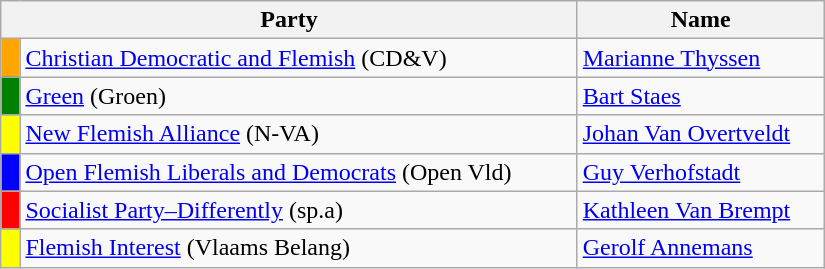<table class="wikitable" style="width: 550px;">
<tr>
<th colspan="2" style="width: 70%;">Party</th>
<th>Name</th>
</tr>
<tr>
<td style="background-color:orange;"> </td>
<td><a href='#'>Christian Democratic and Flemish</a> (CD&V)</td>
<td><a href='#'>Marianne Thyssen</a></td>
</tr>
<tr>
<td style="background-color:green"> </td>
<td><a href='#'>Green</a> (Groen)</td>
<td><a href='#'>Bart Staes</a></td>
</tr>
<tr>
<td style="background-color:yellow"> </td>
<td><a href='#'>New Flemish Alliance</a> (N-VA)</td>
<td><a href='#'>Johan Van Overtveldt</a></td>
</tr>
<tr>
<td style="background-color:blue;"> </td>
<td><a href='#'>Open Flemish Liberals and Democrats</a> (Open Vld)</td>
<td><a href='#'>Guy Verhofstadt</a></td>
</tr>
<tr>
<td style="background-color:red"> </td>
<td><a href='#'>Socialist Party–Differently</a> (sp.a)</td>
<td><a href='#'>Kathleen Van Brempt</a></td>
</tr>
<tr>
<td style="background-color:yellow;"> </td>
<td><a href='#'>Flemish Interest</a> (Vlaams Belang)</td>
<td><a href='#'>Gerolf Annemans</a></td>
</tr>
</table>
